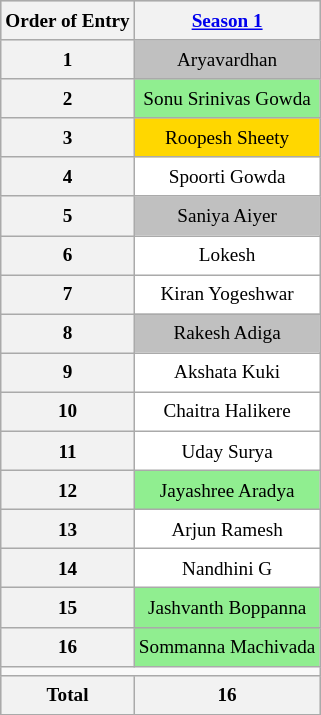<table class="wikitable sortable" style="text-align:center;font-size: 80%; line-height:20px; width:auto;">
<tr bgcolor="#CCCCCC" align="center">
<th>Order of Entry</th>
<th><a href='#'>Season 1</a></th>
</tr>
<tr>
<th bgcolor="#CCCCCC">1</th>
<td style="background:silver;">Aryavardhan</td>
</tr>
<tr>
<th bgcolor="#CCCCCC">2</th>
<td style="background:lightgreen;">Sonu Srinivas Gowda</td>
</tr>
<tr>
<th bgcolor="#CCCCCC">3</th>
<td style="background:gold;">Roopesh Sheety</td>
</tr>
<tr>
<th bgcolor="#CCCCCC">4</th>
<td style="background:#fff;">Spoorti Gowda</td>
</tr>
<tr>
<th bgcolor="#CCCCCC">5</th>
<td style="background:silver;">Saniya Aiyer</td>
</tr>
<tr>
<th bgcolor="#CCCCCC">6</th>
<td style="background:#fff;">Lokesh</td>
</tr>
<tr>
<th bgcolor="#CCCCCC">7</th>
<td style="background:#fff;">Kiran Yogeshwar</td>
</tr>
<tr>
<th bgcolor="#CCCCCC">8</th>
<td style="background:silver;">Rakesh Adiga</td>
</tr>
<tr>
<th bgcolor="#CCCCCC">9</th>
<td style="background:#fff;">Akshata Kuki</td>
</tr>
<tr>
<th bgcolor="#CCCCCC">10</th>
<td style="background:#fff;">Chaitra Halikere</td>
</tr>
<tr>
<th bgcolor="#CCCCCC">11</th>
<td style="background:#fff;">Uday Surya</td>
</tr>
<tr>
<th bgcolor="#CCCCCC">12</th>
<td style="background:lightgreen;">Jayashree Aradya</td>
</tr>
<tr>
<th bgcolor="#CCCCCC">13</th>
<td style="background:#fff;">Arjun Ramesh</td>
</tr>
<tr>
<th bgcolor="#CCCCCC">14</th>
<td style="background:#fff;">Nandhini G</td>
</tr>
<tr>
<th bgcolor="#CCCCCC">15</th>
<td style="background:lightgreen;">Jashvanth Boppanna</td>
</tr>
<tr>
<th bgcolor="#CCCCCC">16</th>
<td style="background:lightgreen;">Sommanna Machivada</td>
</tr>
<tr>
<td colspan="2"></td>
</tr>
<tr bgcolor="#CCCCCC">
<th>Total</th>
<th>16</th>
</tr>
</table>
